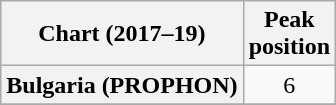<table class="wikitable sortable plainrowheaders" style="text-align:center">
<tr>
<th scope="col">Chart (2017–19)</th>
<th scope="col">Peak<br>position</th>
</tr>
<tr>
<th scope="row">Bulgaria (PROPHON)</th>
<td>6</td>
</tr>
<tr>
</tr>
<tr>
</tr>
<tr>
</tr>
<tr>
</tr>
</table>
